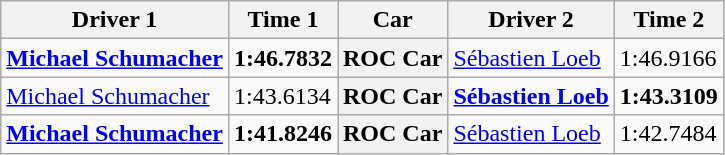<table class="wikitable">
<tr>
<th>Driver 1</th>
<th>Time 1</th>
<th>Car</th>
<th>Driver 2</th>
<th>Time 2</th>
</tr>
<tr>
<td><strong> <a href='#'>Michael Schumacher</a></strong></td>
<td><strong>1:46.7832</strong></td>
<th>ROC Car</th>
<td> <a href='#'>Sébastien Loeb</a></td>
<td>1:46.9166</td>
</tr>
<tr>
<td> <a href='#'>Michael Schumacher</a></td>
<td>1:43.6134</td>
<th>ROC Car</th>
<td><strong> <a href='#'>Sébastien Loeb</a></strong></td>
<td><strong>1:43.3109</strong></td>
</tr>
<tr>
<td><strong> <a href='#'>Michael Schumacher</a></strong></td>
<td><strong>1:41.8246</strong></td>
<th>ROC Car</th>
<td> <a href='#'>Sébastien Loeb</a></td>
<td>1:42.7484</td>
</tr>
</table>
